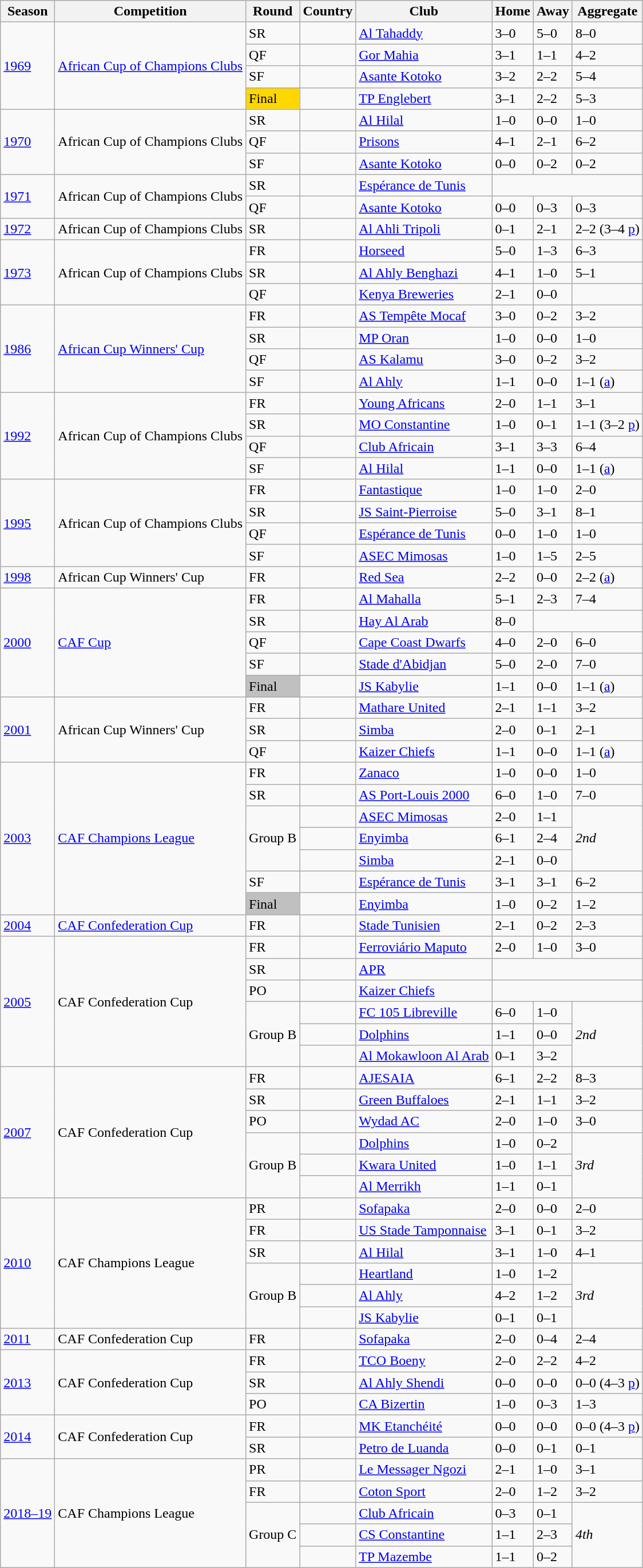<table class=wikitable>
<tr>
<th>Season</th>
<th>Competition</th>
<th>Round</th>
<th>Country</th>
<th>Club</th>
<th>Home</th>
<th>Away</th>
<th>Aggregate</th>
</tr>
<tr>
<td rowspan=4><a href='#'>1969</a></td>
<td rowspan=4><a href='#'>African Cup of Champions Clubs</a></td>
<td>SR</td>
<td></td>
<td><a href='#'>Al Tahaddy</a></td>
<td>3–0</td>
<td>5–0</td>
<td>8–0</td>
</tr>
<tr>
<td>QF</td>
<td></td>
<td><a href='#'>Gor Mahia</a></td>
<td>3–1</td>
<td>1–1</td>
<td>4–2</td>
</tr>
<tr>
<td>SF</td>
<td></td>
<td><a href='#'>Asante Kotoko</a></td>
<td>3–2</td>
<td>2–2</td>
<td>5–4</td>
</tr>
<tr>
<td style=background:gold>Final</td>
<td></td>
<td><a href='#'>TP Englebert</a></td>
<td>3–1</td>
<td>2–2</td>
<td>5–3</td>
</tr>
<tr>
<td rowspan=3><a href='#'>1970</a></td>
<td rowspan=3>African Cup of Champions Clubs</td>
<td>SR</td>
<td></td>
<td><a href='#'>Al Hilal</a></td>
<td>1–0</td>
<td>0–0</td>
<td>1–0</td>
</tr>
<tr>
<td>QF</td>
<td></td>
<td><a href='#'>Prisons</a></td>
<td>4–1</td>
<td>2–1</td>
<td>6–2</td>
</tr>
<tr>
<td>SF</td>
<td></td>
<td><a href='#'>Asante Kotoko</a></td>
<td>0–0</td>
<td>0–2</td>
<td>0–2</td>
</tr>
<tr>
<td rowspan=2><a href='#'>1971</a></td>
<td rowspan=2>African Cup of Champions Clubs</td>
<td>SR</td>
<td></td>
<td><a href='#'>Espérance de Tunis</a></td>
<td colspan=3 align=center></td>
</tr>
<tr>
<td>QF</td>
<td></td>
<td><a href='#'>Asante Kotoko</a></td>
<td>0–0</td>
<td>0–3</td>
<td>0–3</td>
</tr>
<tr>
<td><a href='#'>1972</a></td>
<td>African Cup of Champions Clubs</td>
<td>SR</td>
<td></td>
<td><a href='#'>Al Ahli Tripoli</a></td>
<td>0–1</td>
<td>2–1</td>
<td>2–2 (3–4 <a href='#'>p</a>)</td>
</tr>
<tr>
<td rowspan=3><a href='#'>1973</a></td>
<td rowspan=3>African Cup of Champions Clubs</td>
<td>FR</td>
<td></td>
<td><a href='#'>Horseed</a></td>
<td>5–0</td>
<td>1–3</td>
<td>6–3</td>
</tr>
<tr>
<td>SR</td>
<td></td>
<td><a href='#'>Al Ahly Benghazi</a></td>
<td>4–1</td>
<td>1–0</td>
<td>5–1</td>
</tr>
<tr>
<td>QF</td>
<td></td>
<td><a href='#'>Kenya Breweries</a></td>
<td>2–1</td>
<td>0–0</td>
<td></td>
</tr>
<tr>
<td rowspan=4><a href='#'>1986</a></td>
<td rowspan=4><a href='#'>African Cup Winners' Cup</a></td>
<td>FR</td>
<td></td>
<td><a href='#'>AS Tempête Mocaf</a></td>
<td>3–0</td>
<td>0–2</td>
<td>3–2</td>
</tr>
<tr>
<td>SR</td>
<td></td>
<td><a href='#'>MP Oran</a></td>
<td>1–0</td>
<td>0–0</td>
<td>1–0</td>
</tr>
<tr>
<td>QF</td>
<td></td>
<td><a href='#'>AS Kalamu</a></td>
<td>3–0</td>
<td>0–2</td>
<td>3–2</td>
</tr>
<tr>
<td>SF</td>
<td></td>
<td><a href='#'>Al Ahly</a></td>
<td>1–1</td>
<td>0–0</td>
<td>1–1 (<a href='#'>a</a>)</td>
</tr>
<tr>
<td rowspan=4><a href='#'>1992</a></td>
<td rowspan=4>African Cup of Champions Clubs</td>
<td>FR</td>
<td></td>
<td><a href='#'>Young Africans</a></td>
<td>2–0</td>
<td>1–1</td>
<td>3–1</td>
</tr>
<tr>
<td>SR</td>
<td></td>
<td><a href='#'>MO Constantine</a></td>
<td>1–0</td>
<td>0–1</td>
<td>1–1 (3–2 <a href='#'>p</a>)</td>
</tr>
<tr>
<td>QF</td>
<td></td>
<td><a href='#'>Club Africain</a></td>
<td>3–1</td>
<td>3–3</td>
<td>6–4</td>
</tr>
<tr>
<td>SF</td>
<td></td>
<td><a href='#'>Al Hilal</a></td>
<td>1–1</td>
<td>0–0</td>
<td>1–1 (<a href='#'>a</a>)</td>
</tr>
<tr>
<td rowspan=4><a href='#'>1995</a></td>
<td rowspan=4>African Cup of Champions Clubs</td>
<td>FR</td>
<td></td>
<td><a href='#'>Fantastique</a></td>
<td>1–0</td>
<td>1–0</td>
<td>2–0</td>
</tr>
<tr>
<td>SR</td>
<td></td>
<td><a href='#'>JS Saint-Pierroise</a></td>
<td>5–0</td>
<td>3–1</td>
<td>8–1</td>
</tr>
<tr>
<td>QF</td>
<td></td>
<td><a href='#'>Espérance de Tunis</a></td>
<td>0–0</td>
<td>1–0</td>
<td>1–0</td>
</tr>
<tr>
<td>SF</td>
<td></td>
<td><a href='#'>ASEC Mimosas</a></td>
<td>1–0</td>
<td>1–5</td>
<td>2–5</td>
</tr>
<tr>
<td><a href='#'>1998</a></td>
<td>African Cup Winners' Cup</td>
<td>FR</td>
<td></td>
<td><a href='#'>Red Sea</a></td>
<td>2–2</td>
<td>0–0</td>
<td>2–2 (<a href='#'>a</a>)</td>
</tr>
<tr>
<td rowspan=5><a href='#'>2000</a></td>
<td rowspan=5><a href='#'>CAF Cup</a></td>
<td>FR</td>
<td></td>
<td><a href='#'>Al Mahalla</a></td>
<td>5–1</td>
<td>2–3</td>
<td>7–4</td>
</tr>
<tr>
<td>SR</td>
<td></td>
<td><a href='#'>Hay Al Arab</a></td>
<td>8–0</td>
<td colspan=3 align=center></td>
</tr>
<tr>
<td>QF</td>
<td></td>
<td><a href='#'>Cape Coast Dwarfs</a></td>
<td>4–0</td>
<td>2–0</td>
<td>6–0</td>
</tr>
<tr>
<td>SF</td>
<td></td>
<td><a href='#'>Stade d'Abidjan</a></td>
<td>5–0</td>
<td>2–0</td>
<td>7–0</td>
</tr>
<tr>
<td style=background:silver>Final</td>
<td></td>
<td><a href='#'>JS Kabylie</a></td>
<td>1–1</td>
<td>0–0</td>
<td>1–1 (<a href='#'>a</a>)</td>
</tr>
<tr>
<td rowspan=3><a href='#'>2001</a></td>
<td rowspan=3>African Cup Winners' Cup</td>
<td>FR</td>
<td></td>
<td><a href='#'>Mathare United</a></td>
<td>2–1</td>
<td>1–1</td>
<td>3–2</td>
</tr>
<tr>
<td>SR</td>
<td></td>
<td><a href='#'>Simba</a></td>
<td>2–0</td>
<td>0–1</td>
<td>2–1</td>
</tr>
<tr>
<td>QF</td>
<td></td>
<td><a href='#'>Kaizer Chiefs</a></td>
<td>1–1</td>
<td>0–0</td>
<td>1–1 (<a href='#'>a</a>)</td>
</tr>
<tr>
<td rowspan=7><a href='#'>2003</a></td>
<td rowspan=7><a href='#'>CAF Champions League</a></td>
<td>FR</td>
<td></td>
<td><a href='#'>Zanaco</a></td>
<td>1–0</td>
<td>0–0</td>
<td>1–0</td>
</tr>
<tr>
<td>SR</td>
<td></td>
<td><a href='#'>AS Port-Louis 2000</a></td>
<td>6–0</td>
<td>1–0</td>
<td>7–0</td>
</tr>
<tr>
<td rowspan=3>Group B</td>
<td></td>
<td><a href='#'>ASEC Mimosas</a></td>
<td>2–0</td>
<td>1–1</td>
<td rowspan=3><em>2nd</em></td>
</tr>
<tr>
<td></td>
<td><a href='#'>Enyimba</a></td>
<td>6–1</td>
<td>2–4</td>
</tr>
<tr>
<td></td>
<td><a href='#'>Simba</a></td>
<td>2–1</td>
<td>0–0</td>
</tr>
<tr>
<td>SF</td>
<td></td>
<td><a href='#'>Espérance de Tunis</a></td>
<td>3–1</td>
<td>3–1</td>
<td>6–2</td>
</tr>
<tr>
<td style=background:silver>Final</td>
<td></td>
<td><a href='#'>Enyimba</a></td>
<td>1–0</td>
<td>0–2</td>
<td>1–2</td>
</tr>
<tr>
<td><a href='#'>2004</a></td>
<td><a href='#'>CAF Confederation Cup</a></td>
<td>FR</td>
<td></td>
<td><a href='#'>Stade Tunisien</a></td>
<td>2–1</td>
<td>0–2</td>
<td>2–3</td>
</tr>
<tr>
<td rowspan=6><a href='#'>2005</a></td>
<td rowspan=6>CAF Confederation Cup</td>
<td>FR</td>
<td></td>
<td><a href='#'>Ferroviário Maputo</a></td>
<td>2–0</td>
<td>1–0</td>
<td>3–0</td>
</tr>
<tr>
<td>SR</td>
<td></td>
<td><a href='#'>APR</a></td>
<td colspan=3 align=center></td>
</tr>
<tr>
<td>PO</td>
<td></td>
<td><a href='#'>Kaizer Chiefs</a></td>
<td colspan=3 align=center></td>
</tr>
<tr>
<td rowspan=3>Group B</td>
<td></td>
<td><a href='#'>FC 105 Libreville</a></td>
<td>6–0</td>
<td>1–0</td>
<td rowspan=3><em>2nd</em></td>
</tr>
<tr>
<td></td>
<td><a href='#'>Dolphins</a></td>
<td>1–1</td>
<td>0–0</td>
</tr>
<tr>
<td></td>
<td><a href='#'>Al Mokawloon Al Arab</a></td>
<td>0–1</td>
<td>3–2</td>
</tr>
<tr>
<td rowspan=6><a href='#'>2007</a></td>
<td rowspan=6>CAF Confederation Cup</td>
<td>FR</td>
<td></td>
<td><a href='#'>AJESAIA</a></td>
<td>6–1</td>
<td>2–2</td>
<td>8–3</td>
</tr>
<tr>
<td>SR</td>
<td></td>
<td><a href='#'>Green Buffaloes</a></td>
<td>2–1</td>
<td>1–1</td>
<td>3–2</td>
</tr>
<tr>
<td>PO</td>
<td></td>
<td><a href='#'>Wydad AC</a></td>
<td>2–0</td>
<td>1–0</td>
<td>3–0</td>
</tr>
<tr>
<td rowspan=3>Group B</td>
<td></td>
<td><a href='#'>Dolphins</a></td>
<td>1–0</td>
<td>0–2</td>
<td rowspan=3><em>3rd</em></td>
</tr>
<tr>
<td></td>
<td><a href='#'>Kwara United</a></td>
<td>1–0</td>
<td>1–1</td>
</tr>
<tr>
<td></td>
<td><a href='#'>Al Merrikh</a></td>
<td>1–1</td>
<td>0–1</td>
</tr>
<tr>
<td rowspan=6><a href='#'>2010</a></td>
<td rowspan=6>CAF Champions League</td>
<td>PR</td>
<td></td>
<td><a href='#'>Sofapaka</a></td>
<td>2–0</td>
<td>0–0</td>
<td>2–0</td>
</tr>
<tr>
<td>FR</td>
<td></td>
<td><a href='#'>US Stade Tamponnaise</a></td>
<td>3–1</td>
<td>0–1</td>
<td>3–2</td>
</tr>
<tr>
<td>SR</td>
<td></td>
<td><a href='#'>Al Hilal</a></td>
<td>3–1</td>
<td>1–0</td>
<td>4–1</td>
</tr>
<tr>
<td rowspan=3>Group B</td>
<td></td>
<td><a href='#'>Heartland</a></td>
<td>1–0</td>
<td>1–2</td>
<td rowspan=3><em>3rd</em></td>
</tr>
<tr>
<td></td>
<td><a href='#'>Al Ahly</a></td>
<td>4–2</td>
<td>1–2</td>
</tr>
<tr>
<td></td>
<td><a href='#'>JS Kabylie</a></td>
<td>0–1</td>
<td>0–1</td>
</tr>
<tr>
<td><a href='#'>2011</a></td>
<td>CAF Confederation Cup</td>
<td>FR</td>
<td></td>
<td><a href='#'>Sofapaka</a></td>
<td>2–0</td>
<td>0–4</td>
<td>2–4</td>
</tr>
<tr>
<td rowspan=3><a href='#'>2013</a></td>
<td rowspan=3>CAF Confederation Cup</td>
<td>FR</td>
<td></td>
<td><a href='#'>TCO Boeny</a></td>
<td>2–0</td>
<td>2–2</td>
<td>4–2</td>
</tr>
<tr>
<td>SR</td>
<td></td>
<td><a href='#'>Al Ahly Shendi</a></td>
<td>0–0</td>
<td>0–0</td>
<td>0–0 (4–3 <a href='#'>p</a>)</td>
</tr>
<tr>
<td>PO</td>
<td></td>
<td><a href='#'>CA Bizertin</a></td>
<td>1–0</td>
<td>0–3</td>
<td>1–3</td>
</tr>
<tr>
<td rowspan=2><a href='#'>2014</a></td>
<td rowspan=2>CAF Confederation Cup</td>
<td>FR</td>
<td></td>
<td><a href='#'>MK Etanchéité</a></td>
<td>0–0</td>
<td>0–0</td>
<td>0–0 (4–3 <a href='#'>p</a>)</td>
</tr>
<tr>
<td>SR</td>
<td></td>
<td><a href='#'>Petro de Luanda</a></td>
<td>0–0</td>
<td>0–1</td>
<td>0–1</td>
</tr>
<tr>
<td rowspan=5><a href='#'>2018–19</a></td>
<td rowspan=5>CAF Champions League</td>
<td>PR</td>
<td></td>
<td><a href='#'>Le Messager Ngozi</a></td>
<td>2–1</td>
<td>1–0</td>
<td>3–1</td>
</tr>
<tr>
<td>FR</td>
<td></td>
<td><a href='#'>Coton Sport</a></td>
<td>2–0</td>
<td>1–2</td>
<td>3–2</td>
</tr>
<tr>
<td rowspan=3>Group C</td>
<td></td>
<td><a href='#'>Club Africain</a></td>
<td>0–3</td>
<td>0–1</td>
<td rowspan=3><em>4th</em></td>
</tr>
<tr>
<td></td>
<td><a href='#'>CS Constantine</a></td>
<td>1–1</td>
<td>2–3</td>
</tr>
<tr>
<td></td>
<td><a href='#'>TP Mazembe</a></td>
<td>1–1</td>
<td>0–2</td>
</tr>
</table>
